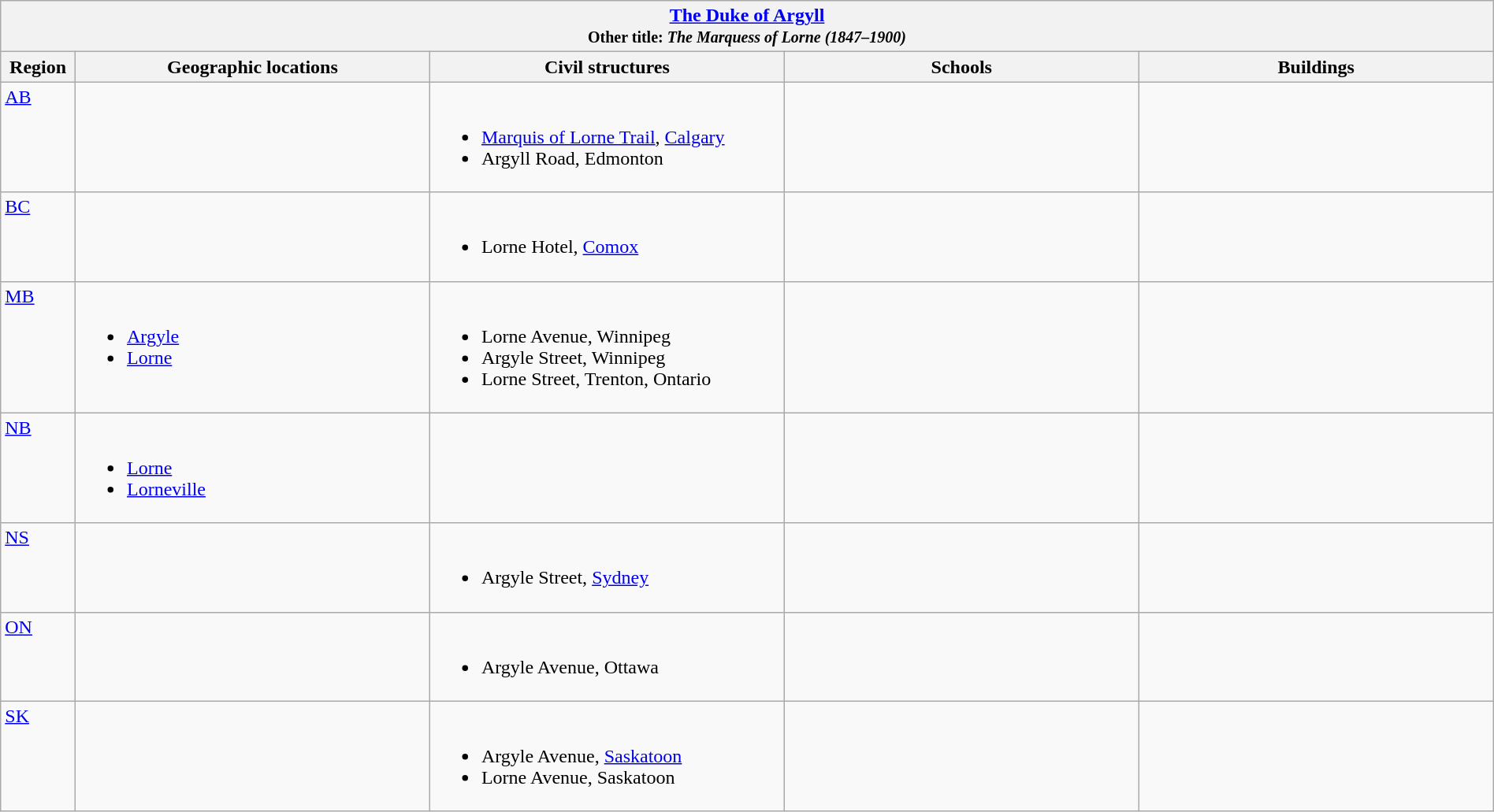<table class="wikitable" width="100%">
<tr>
<th colspan="5"> <a href='#'>The Duke of Argyll</a><br><small>Other title: <em>The Marquess of Lorne (1847–1900)</em></small></th>
</tr>
<tr>
<th width="5%">Region</th>
<th width="23.75%">Geographic locations</th>
<th width="23.75%">Civil structures</th>
<th width="23.75%">Schools</th>
<th width="23.75%">Buildings</th>
</tr>
<tr>
<td align=left valign=top> <a href='#'>AB</a></td>
<td></td>
<td align=left valign=top><br><ul><li><a href='#'>Marquis of Lorne Trail</a>, <a href='#'>Calgary</a></li><li>Argyll Road, Edmonton</li></ul></td>
<td></td>
<td></td>
</tr>
<tr>
<td align=left valign=top> <a href='#'>BC</a></td>
<td></td>
<td align=left valign=top><br><ul><li>Lorne Hotel, <a href='#'>Comox</a></li></ul></td>
<td></td>
<td></td>
</tr>
<tr>
<td align=left valign=top> <a href='#'>MB</a></td>
<td align=left valign=top><br><ul><li><a href='#'>Argyle</a></li><li><a href='#'>Lorne</a></li></ul></td>
<td><br><ul><li>Lorne Avenue, Winnipeg</li><li>Argyle Street, Winnipeg</li><li>Lorne Street, Trenton, Ontario</li></ul></td>
<td></td>
</tr>
<tr>
<td align=left valign=top> <a href='#'>NB</a></td>
<td align=left valign=top><br><ul><li><a href='#'>Lorne</a></li><li><a href='#'>Lorneville</a></li></ul></td>
<td></td>
<td></td>
<td></td>
</tr>
<tr>
<td align=left valign=top> <a href='#'>NS</a></td>
<td></td>
<td align=left valign=top><br><ul><li>Argyle Street, <a href='#'>Sydney</a></li></ul></td>
<td></td>
<td></td>
</tr>
<tr>
<td align=left valign=top> <a href='#'>ON</a></td>
<td></td>
<td align=left valign=top><br><ul><li>Argyle Avenue, Ottawa</li></ul></td>
<td></td>
<td></td>
</tr>
<tr>
<td align=left valign=top> <a href='#'>SK</a></td>
<td></td>
<td align=left valign=top><br><ul><li>Argyle Avenue, <a href='#'>Saskatoon</a></li><li>Lorne Avenue, Saskatoon</li></ul></td>
<td></td>
<td></td>
</tr>
</table>
